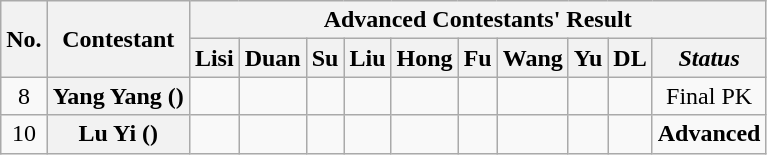<table class="wikitable plainrowheaders" style="text-align:center;">
<tr>
<th scope="col" rowspan="2">No.</th>
<th scope="col" rowspan="2">Contestant</th>
<th scope="col" colspan="10">Advanced Contestants' Result</th>
</tr>
<tr>
<th scope="col">Lisi</th>
<th scope="col">Duan</th>
<th scope="col">Su</th>
<th scope="col">Liu</th>
<th scope="col">Hong</th>
<th scope="col">Fu</th>
<th scope="col">Wang</th>
<th scope="col">Yu</th>
<th scope="col">DL</th>
<th scope="col"><em>Status</em></th>
</tr>
<tr>
<td>8</td>
<th scope="row">Yang Yang ()</th>
<td></td>
<td></td>
<td></td>
<td></td>
<td></td>
<td></td>
<td></td>
<td></td>
<td></td>
<td>Final PK</td>
</tr>
<tr>
<td>10</td>
<th scope="row">Lu Yi ()</th>
<td></td>
<td></td>
<td></td>
<td></td>
<td></td>
<td></td>
<td></td>
<td></td>
<td></td>
<td><strong>Advanced</strong></td>
</tr>
</table>
